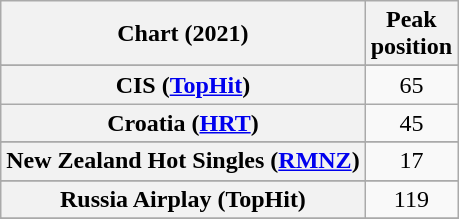<table class="wikitable sortable plainrowheaders" style="text-align:center">
<tr>
<th scope="col">Chart (2021)</th>
<th scope="col">Peak<br>position</th>
</tr>
<tr>
</tr>
<tr>
<th scope="row">CIS (<a href='#'>TopHit</a>)</th>
<td>65</td>
</tr>
<tr>
<th scope="row">Croatia (<a href='#'>HRT</a>)</th>
<td>45</td>
</tr>
<tr>
</tr>
<tr>
</tr>
<tr>
</tr>
<tr>
</tr>
<tr>
</tr>
<tr>
</tr>
<tr>
<th scope="row">New Zealand Hot Singles (<a href='#'>RMNZ</a>)</th>
<td>17</td>
</tr>
<tr>
</tr>
<tr>
<th scope="row">Russia Airplay (TopHit)</th>
<td>119</td>
</tr>
<tr>
</tr>
<tr>
</tr>
<tr>
</tr>
<tr>
</tr>
</table>
